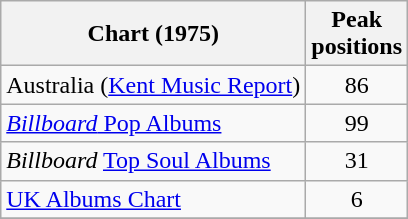<table class="wikitable">
<tr>
<th>Chart (1975)</th>
<th>Peak<br>positions</th>
</tr>
<tr>
<td>Australia (<a href='#'>Kent Music Report</a>)</td>
<td style="text-align:center;">86</td>
</tr>
<tr>
<td><a href='#'><em>Billboard</em> Pop Albums</a></td>
<td align=center>99</td>
</tr>
<tr>
<td><em>Billboard</em> <a href='#'>Top Soul Albums</a></td>
<td align=center>31</td>
</tr>
<tr>
<td><a href='#'>UK Albums Chart</a></td>
<td align="center">6</td>
</tr>
<tr>
</tr>
</table>
